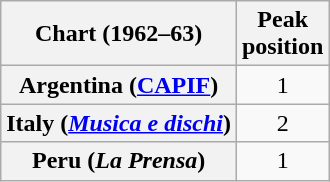<table class="wikitable sortable plainrowheaders">
<tr>
<th>Chart (1962–63)</th>
<th>Peak<br>position</th>
</tr>
<tr>
<th scope="row">Argentina (<a href='#'>CAPIF</a>)</th>
<td style="text-align:center;">1</td>
</tr>
<tr>
<th scope="row">Italy (<em><a href='#'>Musica e dischi</a></em>)</th>
<td style="text-align:center;">2</td>
</tr>
<tr>
<th scope="row">Peru (<em>La Prensa</em>)</th>
<td style="text-align:center;">1</td>
</tr>
</table>
